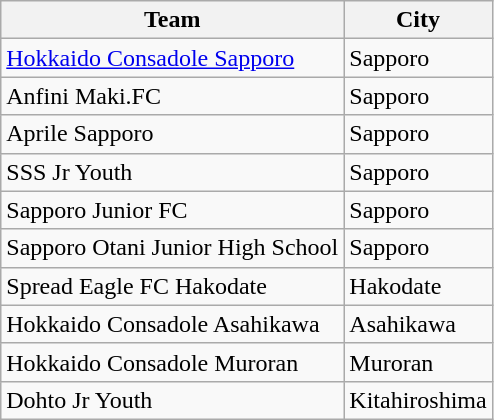<table class="wikitable sortable">
<tr>
<th>Team</th>
<th>City</th>
</tr>
<tr>
<td><a href='#'>Hokkaido Consadole Sapporo</a></td>
<td>Sapporo</td>
</tr>
<tr>
<td>Anfini Maki.FC</td>
<td>Sapporo</td>
</tr>
<tr>
<td>Aprile Sapporo</td>
<td>Sapporo</td>
</tr>
<tr>
<td>SSS Jr Youth</td>
<td>Sapporo</td>
</tr>
<tr>
<td>Sapporo Junior FC</td>
<td>Sapporo</td>
</tr>
<tr>
<td>Sapporo Otani Junior High School</td>
<td>Sapporo</td>
</tr>
<tr>
<td>Spread Eagle FC Hakodate</td>
<td>Hakodate</td>
</tr>
<tr>
<td>Hokkaido Consadole Asahikawa</td>
<td>Asahikawa</td>
</tr>
<tr>
<td>Hokkaido Consadole Muroran</td>
<td>Muroran</td>
</tr>
<tr>
<td>Dohto Jr Youth</td>
<td>Kitahiroshima</td>
</tr>
</table>
